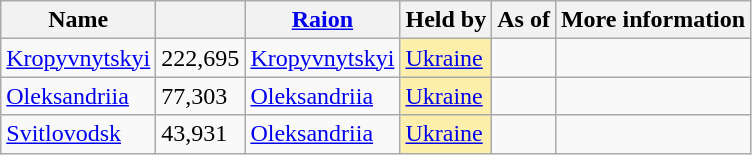<table class="wikitable sortable">
<tr>
<th>Name</th>
<th></th>
<th><a href='#'>Raion</a></th>
<th>Held by</th>
<th class=sortable>As of</th>
<th class=unsortable>More information</th>
</tr>
<tr>
<td><a href='#'>Kropyvnytskyi</a></td>
<td>222,695</td>
<td><a href='#'>Kropyvnytskyi</a></td>
<td style=background:#FFD70050><a href='#'>Ukraine</a></td>
<td align=right></td>
<td></td>
</tr>
<tr>
<td><a href='#'>Oleksandriia</a></td>
<td>77,303</td>
<td><a href='#'>Oleksandriia</a></td>
<td style=background:#FFD70050><a href='#'>Ukraine</a></td>
<td align=right></td>
<td></td>
</tr>
<tr>
<td><a href='#'>Svitlovodsk</a></td>
<td>43,931</td>
<td><a href='#'>Oleksandriia</a></td>
<td style=background:#FFD70050><a href='#'>Ukraine</a></td>
<td align=right></td>
<td></td>
</tr>
</table>
